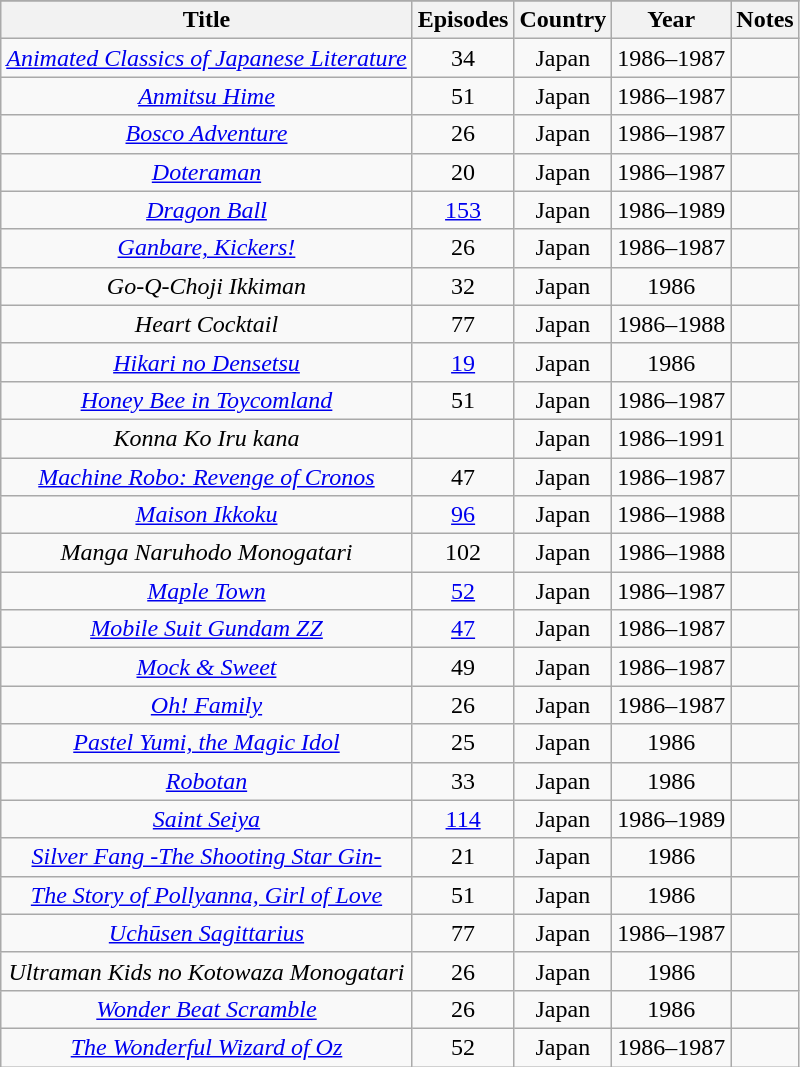<table class="wikitable sortable" style="text-align:center;">
<tr>
</tr>
<tr>
<th scope="col">Title</th>
<th scope="col">Episodes</th>
<th scope="col">Country</th>
<th scope="col">Year</th>
<th scope="col">Notes</th>
</tr>
<tr>
<td><em><a href='#'>Animated Classics of Japanese Literature</a></em></td>
<td>34</td>
<td>Japan</td>
<td>1986–1987</td>
<td></td>
</tr>
<tr>
<td><em><a href='#'>Anmitsu Hime</a></em></td>
<td>51</td>
<td>Japan</td>
<td>1986–1987</td>
<td></td>
</tr>
<tr>
<td><em><a href='#'>Bosco Adventure</a></em></td>
<td>26</td>
<td>Japan</td>
<td>1986–1987</td>
<td></td>
</tr>
<tr>
<td><em><a href='#'>Doteraman</a></em></td>
<td>20</td>
<td>Japan</td>
<td>1986–1987</td>
<td></td>
</tr>
<tr>
<td><em><a href='#'>Dragon Ball</a></em></td>
<td><a href='#'>153</a></td>
<td>Japan</td>
<td>1986–1989</td>
<td></td>
</tr>
<tr>
<td><em><a href='#'>Ganbare, Kickers!</a></em></td>
<td>26</td>
<td>Japan</td>
<td>1986–1987</td>
<td></td>
</tr>
<tr>
<td><em>Go-Q-Choji Ikkiman</em></td>
<td>32</td>
<td>Japan</td>
<td>1986</td>
<td></td>
</tr>
<tr>
<td><em>Heart Cocktail</em></td>
<td>77</td>
<td>Japan</td>
<td>1986–1988</td>
<td></td>
</tr>
<tr>
<td><em><a href='#'>Hikari no Densetsu</a></em></td>
<td><a href='#'>19</a></td>
<td>Japan</td>
<td>1986</td>
<td></td>
</tr>
<tr>
<td><em><a href='#'>Honey Bee in Toycomland</a></em></td>
<td>51</td>
<td>Japan</td>
<td>1986–1987</td>
<td></td>
</tr>
<tr>
<td><em>Konna Ko Iru kana</em></td>
<td></td>
<td>Japan</td>
<td>1986–1991</td>
<td></td>
</tr>
<tr>
<td><em><a href='#'>Machine Robo: Revenge of Cronos</a></em></td>
<td>47</td>
<td>Japan</td>
<td>1986–1987</td>
<td></td>
</tr>
<tr>
<td><em><a href='#'>Maison Ikkoku</a></em></td>
<td><a href='#'>96</a></td>
<td>Japan</td>
<td>1986–1988</td>
<td></td>
</tr>
<tr>
<td><em>Manga Naruhodo Monogatari</em></td>
<td>102</td>
<td>Japan</td>
<td>1986–1988</td>
<td></td>
</tr>
<tr>
<td><em><a href='#'>Maple Town</a></em></td>
<td><a href='#'>52</a></td>
<td>Japan</td>
<td>1986–1987</td>
<td></td>
</tr>
<tr>
<td><em><a href='#'>Mobile Suit Gundam ZZ</a></em></td>
<td><a href='#'>47</a></td>
<td>Japan</td>
<td>1986–1987</td>
<td></td>
</tr>
<tr>
<td><em><a href='#'>Mock & Sweet</a></em></td>
<td>49</td>
<td>Japan</td>
<td>1986–1987</td>
<td></td>
</tr>
<tr>
<td><em><a href='#'>Oh! Family</a></em></td>
<td>26</td>
<td>Japan</td>
<td>1986–1987</td>
<td></td>
</tr>
<tr>
<td><em><a href='#'>Pastel Yumi, the Magic Idol</a></em></td>
<td>25</td>
<td>Japan</td>
<td>1986</td>
<td></td>
</tr>
<tr>
<td><em><a href='#'>Robotan</a></em></td>
<td>33</td>
<td>Japan</td>
<td>1986</td>
<td></td>
</tr>
<tr>
<td><em><a href='#'>Saint Seiya</a></em></td>
<td><a href='#'>114</a></td>
<td>Japan</td>
<td>1986–1989</td>
<td></td>
</tr>
<tr>
<td><em><a href='#'>Silver Fang -The Shooting Star Gin-</a></em></td>
<td>21</td>
<td>Japan</td>
<td>1986</td>
<td></td>
</tr>
<tr>
<td data-sort-value="Story of Pollyanna, Girl of Love"><em><a href='#'>The Story of Pollyanna, Girl of Love</a></em></td>
<td>51</td>
<td>Japan</td>
<td>1986</td>
<td></td>
</tr>
<tr>
<td><em><a href='#'>Uchūsen Sagittarius</a></em></td>
<td>77</td>
<td>Japan</td>
<td>1986–1987</td>
<td></td>
</tr>
<tr>
<td><em>Ultraman Kids no Kotowaza Monogatari</em></td>
<td>26</td>
<td>Japan</td>
<td>1986</td>
<td></td>
</tr>
<tr>
<td><em><a href='#'>Wonder Beat Scramble</a></em></td>
<td>26</td>
<td>Japan</td>
<td>1986</td>
<td></td>
</tr>
<tr>
<td data-sort-value="Wonderful Wizard of Oz"><em><a href='#'>The Wonderful Wizard of Oz</a></em></td>
<td>52</td>
<td>Japan</td>
<td>1986–1987</td>
<td></td>
</tr>
</table>
